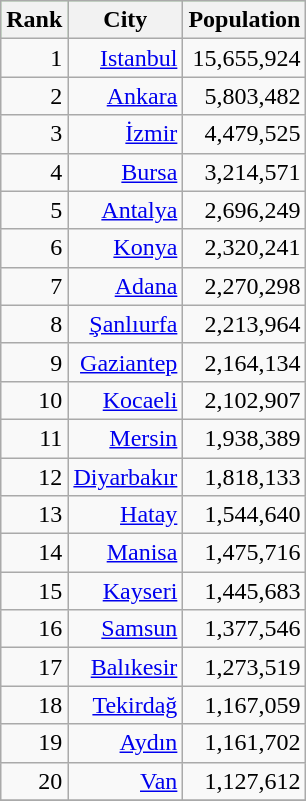<table class="wikitable sortable" style="text-align:right;">
<tr style="text-align:center; background:#98fb98;">
<th><strong>Rank</strong></th>
<th><strong>City</strong></th>
<th>Population</th>
</tr>
<tr>
<td>1</td>
<td><a href='#'>Istanbul</a></td>
<td>15,655,924</td>
</tr>
<tr>
<td>2</td>
<td><a href='#'>Ankara</a></td>
<td>5,803,482</td>
</tr>
<tr>
<td>3</td>
<td><a href='#'>İzmir</a></td>
<td>4,479,525</td>
</tr>
<tr>
<td>4</td>
<td><a href='#'>Bursa</a></td>
<td>3,214,571</td>
</tr>
<tr>
<td>5</td>
<td><a href='#'>Antalya</a></td>
<td>2,696,249</td>
</tr>
<tr>
<td>6</td>
<td><a href='#'>Konya</a></td>
<td>2,320,241</td>
</tr>
<tr>
<td>7</td>
<td><a href='#'>Adana</a></td>
<td>2,270,298</td>
</tr>
<tr>
<td>8</td>
<td><a href='#'>Şanlıurfa</a></td>
<td>2,213,964</td>
</tr>
<tr>
<td>9</td>
<td><a href='#'>Gaziantep</a></td>
<td>2,164,134</td>
</tr>
<tr>
<td>10</td>
<td><a href='#'>Kocaeli</a></td>
<td>2,102,907</td>
</tr>
<tr>
<td>11</td>
<td><a href='#'>Mersin</a></td>
<td>1,938,389</td>
</tr>
<tr>
<td>12</td>
<td><a href='#'>Diyarbakır</a></td>
<td>1,818,133</td>
</tr>
<tr>
<td>13</td>
<td><a href='#'>Hatay</a></td>
<td>1,544,640</td>
</tr>
<tr>
<td>14</td>
<td><a href='#'>Manisa</a></td>
<td>1,475,716</td>
</tr>
<tr>
<td>15</td>
<td><a href='#'>Kayseri</a></td>
<td>1,445,683</td>
</tr>
<tr>
<td>16</td>
<td><a href='#'>Samsun</a></td>
<td>1,377,546</td>
</tr>
<tr>
<td>17</td>
<td><a href='#'>Balıkesir</a></td>
<td>1,273,519</td>
</tr>
<tr>
<td>18</td>
<td><a href='#'>Tekirdağ</a></td>
<td>1,167,059</td>
</tr>
<tr>
<td>19</td>
<td><a href='#'>Aydın</a></td>
<td>1,161,702</td>
</tr>
<tr>
<td>20</td>
<td><a href='#'>Van</a></td>
<td>1,127,612</td>
</tr>
<tr>
</tr>
</table>
